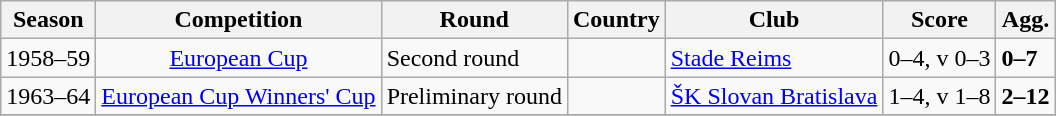<table class="wikitable">
<tr>
<th>Season</th>
<th>Competition</th>
<th>Round</th>
<th>Country</th>
<th>Club</th>
<th>Score</th>
<th>Agg.</th>
</tr>
<tr>
<td rowspan="1">1958–59</td>
<td rowspan="1" align="center"><a href='#'>European Cup</a></td>
<td>Second round</td>
<td align="center"></td>
<td><a href='#'>Stade Reims</a></td>
<td>0–4, v 0–3</td>
<td><strong>0–7</strong></td>
</tr>
<tr>
<td rowspan="1">1963–64</td>
<td rowspan="1" align="center"><a href='#'>European Cup Winners' Cup</a></td>
<td>Preliminary round</td>
<td align="center"></td>
<td><a href='#'>ŠK Slovan Bratislava</a></td>
<td>1–4, v 1–8</td>
<td><strong>2–12</strong></td>
</tr>
<tr>
</tr>
</table>
